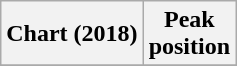<table class="wikitable plainrowheaders" style="text-align:center">
<tr>
<th scope="col">Chart (2018)</th>
<th scope="col">Peak<br>position</th>
</tr>
<tr>
</tr>
</table>
